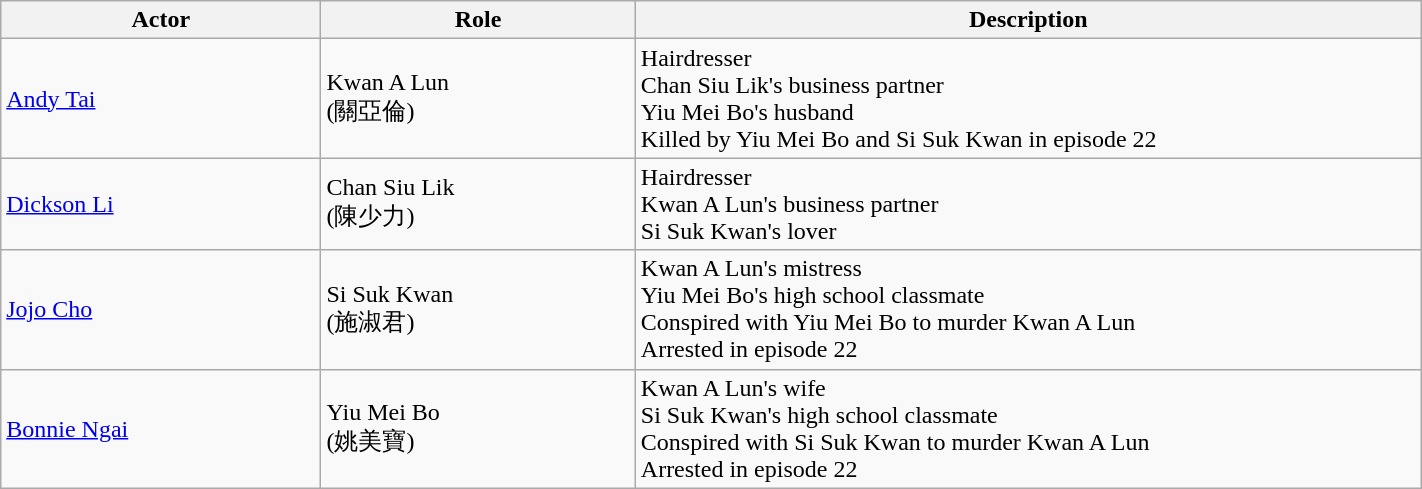<table class="wikitable" width="75%">
<tr>
<th style="width:6%">Actor</th>
<th style="width:6%">Role</th>
<th style="width:15%">Description</th>
</tr>
<tr>
<td><a href='#'>Andy Tai</a></td>
<td>Kwan A Lun<br>(關亞倫)</td>
<td>Hairdresser<br>Chan Siu Lik's business partner<br>Yiu Mei Bo's husband<br>Killed by Yiu Mei Bo and Si Suk Kwan in episode 22</td>
</tr>
<tr>
<td><a href='#'>Dickson Li</a></td>
<td>Chan Siu Lik<br>(陳少力)</td>
<td>Hairdresser<br>Kwan A Lun's business partner<br>Si Suk Kwan's lover</td>
</tr>
<tr>
<td><a href='#'>Jojo Cho</a></td>
<td>Si Suk Kwan<br>(施淑君)</td>
<td>Kwan A Lun's mistress<br>Yiu Mei Bo's high school classmate<br>Conspired with Yiu Mei Bo to murder Kwan A Lun<br>Arrested in episode 22</td>
</tr>
<tr>
<td><a href='#'>Bonnie Ngai</a></td>
<td>Yiu Mei Bo<br>(姚美寶)</td>
<td>Kwan A Lun's wife<br>Si Suk Kwan's high school classmate<br>Conspired with Si Suk Kwan to murder Kwan A Lun<br>Arrested in episode 22</td>
</tr>
</table>
